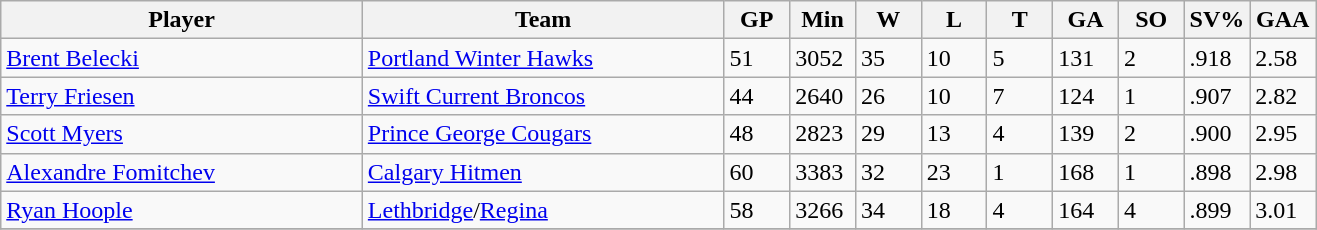<table class="wikitable">
<tr>
<th bgcolor="#DDDDFF" width="27.5%">Player</th>
<th bgcolor="#DDDDFF" width="27.5%">Team</th>
<th bgcolor="#DDDDFF" width="5%">GP</th>
<th bgcolor="#DDDDFF" width="5%">Min</th>
<th bgcolor="#DDDDFF" width="5%">W</th>
<th bgcolor="#DDDDFF" width="5%">L</th>
<th bgcolor="#DDDDFF" width="5%">T</th>
<th bgcolor="#DDDDFF" width="5%">GA</th>
<th bgcolor="#DDDDFF" width="5%">SO</th>
<th bgcolor="#DDDDFF" width="5%">SV%</th>
<th bgcolor="#DDDDFF" width="5%">GAA</th>
</tr>
<tr>
<td><a href='#'>Brent Belecki</a></td>
<td><a href='#'>Portland Winter Hawks</a></td>
<td>51</td>
<td>3052</td>
<td>35</td>
<td>10</td>
<td>5</td>
<td>131</td>
<td>2</td>
<td>.918</td>
<td>2.58</td>
</tr>
<tr>
<td><a href='#'>Terry Friesen</a></td>
<td><a href='#'>Swift Current Broncos</a></td>
<td>44</td>
<td>2640</td>
<td>26</td>
<td>10</td>
<td>7</td>
<td>124</td>
<td>1</td>
<td>.907</td>
<td>2.82</td>
</tr>
<tr>
<td><a href='#'>Scott Myers</a></td>
<td><a href='#'>Prince George Cougars</a></td>
<td>48</td>
<td>2823</td>
<td>29</td>
<td>13</td>
<td>4</td>
<td>139</td>
<td>2</td>
<td>.900</td>
<td>2.95</td>
</tr>
<tr>
<td><a href='#'>Alexandre Fomitchev</a></td>
<td><a href='#'>Calgary Hitmen</a></td>
<td>60</td>
<td>3383</td>
<td>32</td>
<td>23</td>
<td>1</td>
<td>168</td>
<td>1</td>
<td>.898</td>
<td>2.98</td>
</tr>
<tr>
<td><a href='#'>Ryan Hoople</a></td>
<td><a href='#'>Lethbridge</a>/<a href='#'>Regina</a></td>
<td>58</td>
<td>3266</td>
<td>34</td>
<td>18</td>
<td>4</td>
<td>164</td>
<td>4</td>
<td>.899</td>
<td>3.01</td>
</tr>
<tr>
</tr>
</table>
